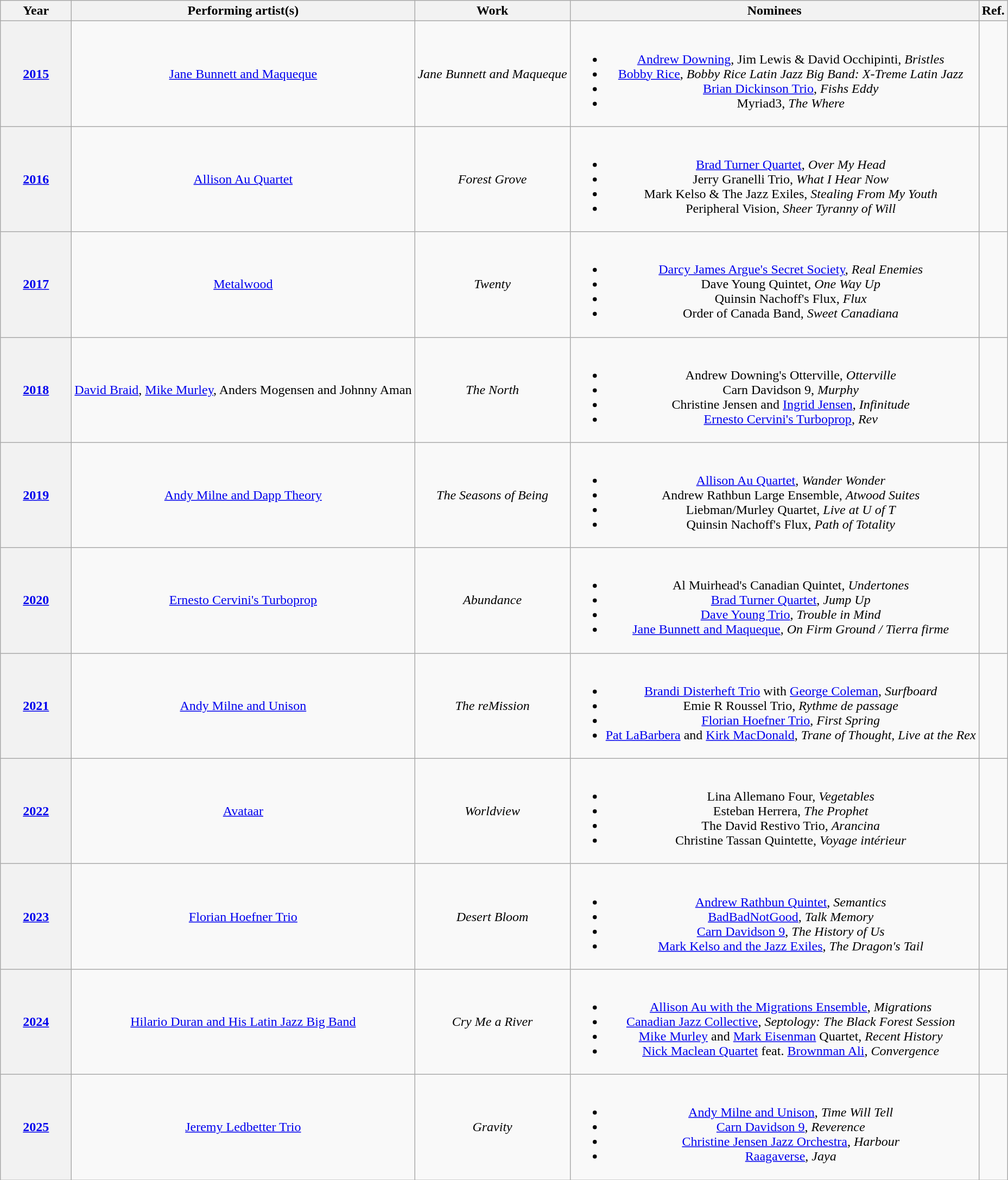<table class="wikitable plainrowheaders sortable" style="text-align:center;">
<tr>
<th scope="col" style="width:5em;">Year</th>
<th scope="col">Performing artist(s)</th>
<th scope="col">Work</th>
<th scope="col" class="unsortable">Nominees</th>
<th scope="col" class="unsortable">Ref.</th>
</tr>
<tr>
<th style="text-align:center;" scope="row"><a href='#'>2015</a></th>
<td scope="row"><a href='#'>Jane Bunnett and Maqueque</a></td>
<td scope="row"><em>Jane Bunnett and Maqueque</em></td>
<td><br><ul><li><a href='#'>Andrew Downing</a>, Jim Lewis & David Occhipinti, <em>Bristles</em></li><li><a href='#'>Bobby Rice</a>, <em>Bobby Rice Latin Jazz Big Band: X-Treme Latin Jazz</em></li><li><a href='#'>Brian Dickinson Trio</a>, <em>Fishs Eddy</em></li><li>Myriad3, <em>The Where</em></li></ul></td>
<td></td>
</tr>
<tr>
<th style="text-align:center;" scope="row"><a href='#'>2016</a></th>
<td scope="row"><a href='#'>Allison Au Quartet</a></td>
<td scope="row"><em>Forest Grove</em></td>
<td><br><ul><li><a href='#'>Brad Turner Quartet</a>, <em>Over My Head</em></li><li>Jerry Granelli Trio, <em>What I Hear Now</em></li><li>Mark Kelso & The Jazz Exiles, <em>Stealing From My Youth</em></li><li>Peripheral Vision, <em>Sheer Tyranny of Will</em></li></ul></td>
<td></td>
</tr>
<tr>
<th style="text-align:center;" scope="row"><a href='#'>2017</a></th>
<td scope="row"><a href='#'>Metalwood</a></td>
<td scope="row"><em>Twenty</em></td>
<td><br><ul><li><a href='#'>Darcy James Argue's Secret Society</a>, <em>Real Enemies</em></li><li>Dave Young Quintet, <em>One Way Up</em></li><li>Quinsin Nachoff's Flux, <em>Flux</em></li><li>Order of Canada Band, <em>Sweet Canadiana</em></li></ul></td>
<td></td>
</tr>
<tr>
<th style="text-align:center;" scope="row"><a href='#'>2018</a></th>
<td scope="row"><a href='#'>David Braid</a>, <a href='#'>Mike Murley</a>, Anders Mogensen and Johnny Aman</td>
<td scope="row"><em>The North</em></td>
<td><br><ul><li>Andrew Downing's Otterville, <em>Otterville</em></li><li>Carn Davidson 9, <em>Murphy</em></li><li>Christine Jensen and <a href='#'>Ingrid Jensen</a>, <em>Infinitude</em></li><li><a href='#'>Ernesto Cervini's Turboprop</a>, <em>Rev</em></li></ul></td>
<td></td>
</tr>
<tr>
<th style="text-align:center;" scope="row"><a href='#'>2019</a></th>
<td><a href='#'>Andy Milne and Dapp Theory</a></td>
<td><em>The Seasons of Being</em></td>
<td><br><ul><li><a href='#'>Allison Au Quartet</a>, <em>Wander Wonder</em></li><li>Andrew Rathbun Large Ensemble, <em>Atwood Suites</em></li><li>Liebman/Murley Quartet, <em>Live at U of T</em></li><li>Quinsin Nachoff's Flux, <em>Path of Totality</em></li></ul></td>
<td></td>
</tr>
<tr>
<th style="text-align:center;" scope="row"><a href='#'>2020</a></th>
<td><a href='#'>Ernesto Cervini's Turboprop</a></td>
<td><em>Abundance</em></td>
<td><br><ul><li>Al Muirhead's Canadian Quintet, <em>Undertones</em></li><li><a href='#'>Brad Turner Quartet</a>, <em>Jump Up</em></li><li><a href='#'>Dave Young Trio</a>, <em>Trouble in Mind</em></li><li><a href='#'>Jane Bunnett and Maqueque</a>, <em>On Firm Ground / Tierra firme</em></li></ul></td>
<td></td>
</tr>
<tr>
<th style="text-align:center;" scope="row"><a href='#'>2021</a></th>
<td><a href='#'>Andy Milne and Unison</a></td>
<td><em>The reMission</em></td>
<td><br><ul><li><a href='#'>Brandi Disterheft Trio</a> with <a href='#'>George Coleman</a>, <em>Surfboard</em></li><li>Emie R Roussel Trio, <em>Rythme de passage</em></li><li><a href='#'>Florian Hoefner Trio</a>, <em>First Spring</em></li><li><a href='#'>Pat LaBarbera</a> and <a href='#'>Kirk MacDonald</a>, <em>Trane of Thought, Live at the Rex</em></li></ul></td>
<td></td>
</tr>
<tr>
<th style="text-align:center;" scope="row"><a href='#'>2022</a></th>
<td><a href='#'>Avataar</a></td>
<td><em>Worldview</em></td>
<td><br><ul><li>Lina Allemano Four, <em>Vegetables</em></li><li>Esteban Herrera, <em>The Prophet</em></li><li>The David Restivo Trio, <em>Arancina</em></li><li>Christine Tassan Quintette, <em>Voyage intérieur</em></li></ul></td>
<td align="center"></td>
</tr>
<tr>
<th style="text-align:center;" scope="row"><a href='#'>2023</a></th>
<td><a href='#'>Florian Hoefner Trio</a></td>
<td><em>Desert Bloom</em></td>
<td><br><ul><li><a href='#'>Andrew Rathbun Quintet</a>, <em>Semantics</em></li><li><a href='#'>BadBadNotGood</a>, <em>Talk Memory</em></li><li><a href='#'>Carn Davidson 9</a>, <em>The History of Us</em></li><li><a href='#'>Mark Kelso and the Jazz Exiles</a>, <em>The Dragon's Tail</em></li></ul></td>
<td align="center"></td>
</tr>
<tr>
<th style="text-align:center;" scope="row"><a href='#'>2024</a></th>
<td><a href='#'>Hilario Duran and His Latin Jazz Big Band</a></td>
<td><em>Cry Me a River</em></td>
<td><br><ul><li><a href='#'>Allison Au with the Migrations Ensemble</a>, <em>Migrations</em></li><li><a href='#'>Canadian Jazz Collective</a>, <em>Septology: The Black Forest Session</em></li><li><a href='#'>Mike Murley</a> and <a href='#'>Mark Eisenman</a> Quartet, <em>Recent History</em></li><li><a href='#'>Nick Maclean Quartet</a> feat. <a href='#'>Brownman Ali</a>, <em>Convergence</em></li></ul></td>
<td align="center"></td>
</tr>
<tr>
<th style="text-align:center;" scope="row"><a href='#'>2025</a></th>
<td><a href='#'>Jeremy Ledbetter Trio</a></td>
<td><em>Gravity</em></td>
<td><br><ul><li><a href='#'>Andy Milne and Unison</a>, <em>Time Will Tell</em></li><li><a href='#'>Carn Davidson 9</a>, <em>Reverence</em></li><li><a href='#'>Christine Jensen Jazz Orchestra</a>, <em>Harbour</em></li><li><a href='#'>Raagaverse</a>, <em>Jaya</em></li></ul></td>
<td align="center"></td>
</tr>
</table>
